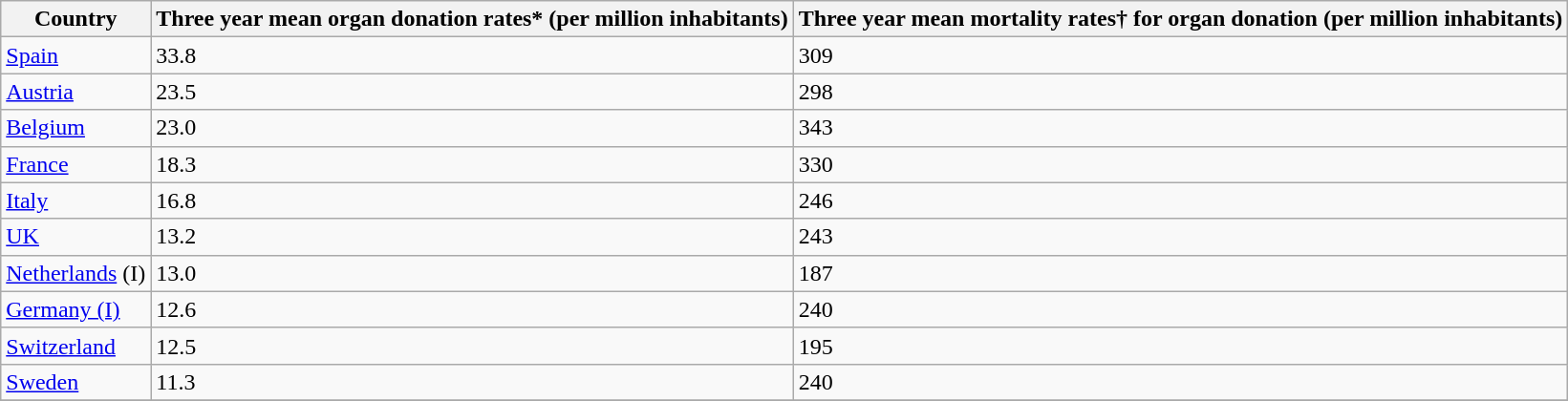<table class="wikitable">
<tr>
<th>Country</th>
<th>Three year mean organ donation rates* (per million inhabitants)</th>
<th>Three year mean mortality rates† for organ donation (per million inhabitants)</th>
</tr>
<tr>
<td><a href='#'>Spain</a></td>
<td>33.8</td>
<td>309</td>
</tr>
<tr>
<td><a href='#'>Austria</a></td>
<td>23.5</td>
<td>298</td>
</tr>
<tr>
<td><a href='#'>Belgium</a></td>
<td>23.0</td>
<td>343</td>
</tr>
<tr>
<td><a href='#'>France</a></td>
<td>18.3</td>
<td>330</td>
</tr>
<tr>
<td><a href='#'>Italy</a></td>
<td>16.8</td>
<td>246</td>
</tr>
<tr>
<td><a href='#'>UK</a></td>
<td>13.2</td>
<td>243</td>
</tr>
<tr>
<td><a href='#'>Netherlands</a> (I)</td>
<td>13.0</td>
<td>187</td>
</tr>
<tr>
<td><a href='#'>Germany (I)</a></td>
<td>12.6</td>
<td>240</td>
</tr>
<tr>
<td><a href='#'>Switzerland</a></td>
<td>12.5</td>
<td>195</td>
</tr>
<tr>
<td><a href='#'>Sweden</a></td>
<td>11.3</td>
<td>240</td>
</tr>
<tr>
</tr>
</table>
